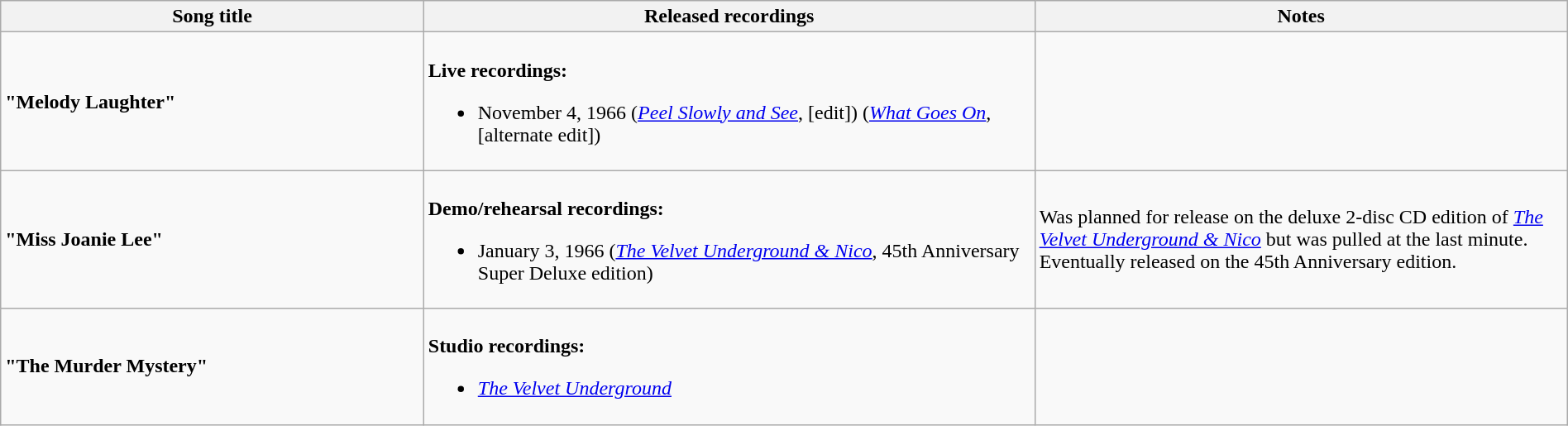<table class="wikitable" style="width:100%;">
<tr>
<th style="width:27%;">Song title</th>
<th style="width:39%;">Released recordings</th>
<th style="width:34%;">Notes</th>
</tr>
<tr>
<td><strong>"Melody Laughter"</strong></td>
<td><br><strong>Live recordings:</strong><ul><li>November 4, 1966 (<em><a href='#'>Peel Slowly and See</a></em>, [edit]) (<em><a href='#'>What Goes On</a></em>, [alternate edit])</li></ul></td>
<td></td>
</tr>
<tr>
<td><strong>"Miss Joanie Lee"</strong></td>
<td><br><strong>Demo/rehearsal recordings:</strong><ul><li>January 3, 1966 (<em><a href='#'>The Velvet Underground & Nico</a></em>, 45th Anniversary Super Deluxe edition)</li></ul></td>
<td>Was planned for release on the deluxe 2-disc CD edition of <em><a href='#'>The Velvet Underground & Nico</a></em> but was pulled at the last minute. Eventually released on the 45th Anniversary edition.</td>
</tr>
<tr>
<td><strong>"The Murder Mystery"</strong></td>
<td><br><strong>Studio recordings:</strong><ul><li><em><a href='#'>The Velvet Underground</a></em></li></ul></td>
<td></td>
</tr>
</table>
